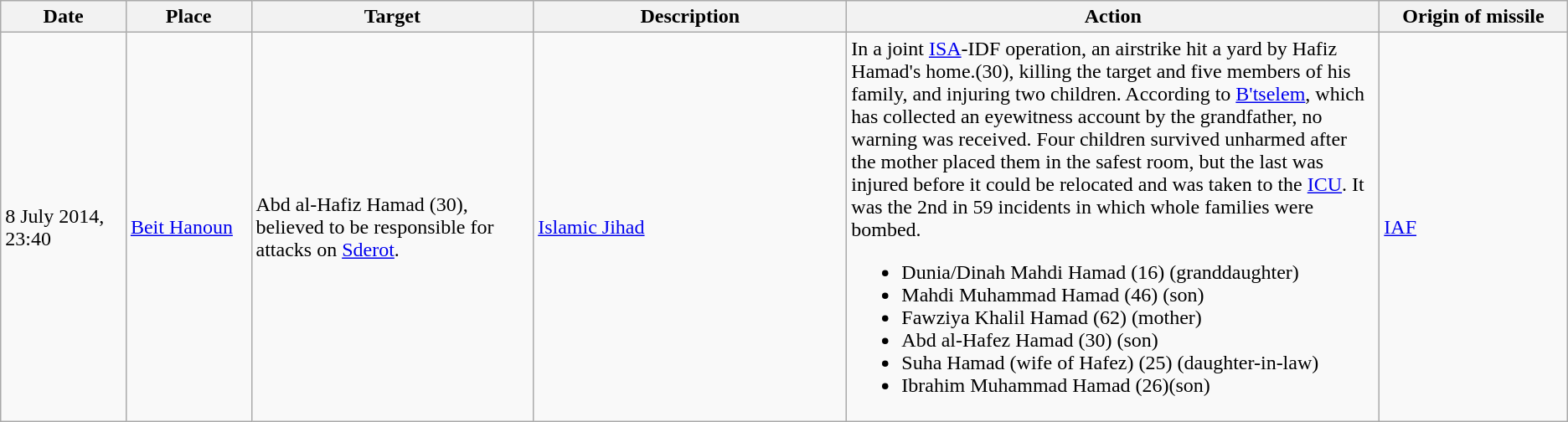<table class="wikitable sortable">
<tr>
<th style="width:8%;">Date</th>
<th style="width:8%;">Place</th>
<th style="width:18%;">Target</th>
<th style="width:20%;">Description</th>
<th>Action</th>
<th style="width:12%;">Origin of missile</th>
</tr>
<tr>
<td>8 July 2014, 23:40</td>
<td><a href='#'>Beit Hanoun</a></td>
<td>Abd al-Hafiz Hamad (30), believed to be responsible for attacks on <a href='#'>Sderot</a>.</td>
<td><a href='#'>Islamic Jihad</a></td>
<td>In a joint <a href='#'>ISA</a>-IDF operation, an airstrike hit a yard by Hafiz Hamad's home.(30), killing the target and five members of his family, and injuring two children. According to <a href='#'>B'tselem</a>, which has collected an eyewitness account by the grandfather, no warning was received. Four children survived unharmed after the mother placed them in the safest room, but the last was injured before it could be relocated and was taken to the <a href='#'>ICU</a>. It was the 2nd in 59 incidents in which whole families were bombed.<br><ul><li>Dunia/Dinah Mahdi Hamad (16) (granddaughter)</li><li>Mahdi Muhammad Hamad (46) (son)</li><li>Fawziya Khalil Hamad (62) (mother)</li><li>Abd al-Hafez Hamad (30) (son)</li><li>Suha Hamad (wife of Hafez) (25) (daughter-in-law)</li><li>Ibrahim Muhammad Hamad (26)(son)</li></ul></td>
<td><a href='#'>IAF</a></td>
</tr>
</table>
